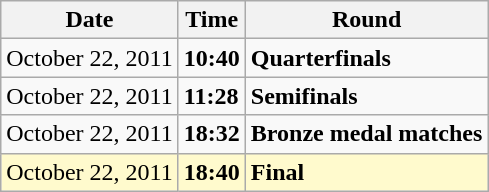<table class="wikitable">
<tr>
<th>Date</th>
<th>Time</th>
<th>Round</th>
</tr>
<tr>
<td>October 22, 2011</td>
<td><strong>10:40</strong></td>
<td><strong>Quarterfinals</strong></td>
</tr>
<tr>
<td>October 22, 2011</td>
<td><strong>11:28</strong></td>
<td><strong>Semifinals</strong></td>
</tr>
<tr>
<td>October 22, 2011</td>
<td><strong>18:32</strong></td>
<td><strong>Bronze medal matches</strong></td>
</tr>
<tr style=background:lemonchiffon>
<td>October 22, 2011</td>
<td><strong>18:40</strong></td>
<td><strong>Final</strong></td>
</tr>
</table>
